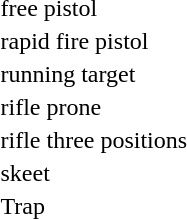<table>
<tr>
<td>free pistol <br></td>
<td></td>
<td></td>
<td></td>
</tr>
<tr>
<td>rapid fire pistol <br></td>
<td></td>
<td></td>
<td></td>
</tr>
<tr>
<td>running target <br></td>
<td></td>
<td></td>
<td></td>
</tr>
<tr>
<td>rifle prone <br></td>
<td></td>
<td></td>
<td></td>
</tr>
<tr>
<td>rifle three positions <br></td>
<td></td>
<td></td>
<td></td>
</tr>
<tr>
<td>skeet <br></td>
<td></td>
<td></td>
<td></td>
</tr>
<tr>
<td>Trap <br></td>
<td></td>
<td></td>
<td></td>
</tr>
</table>
